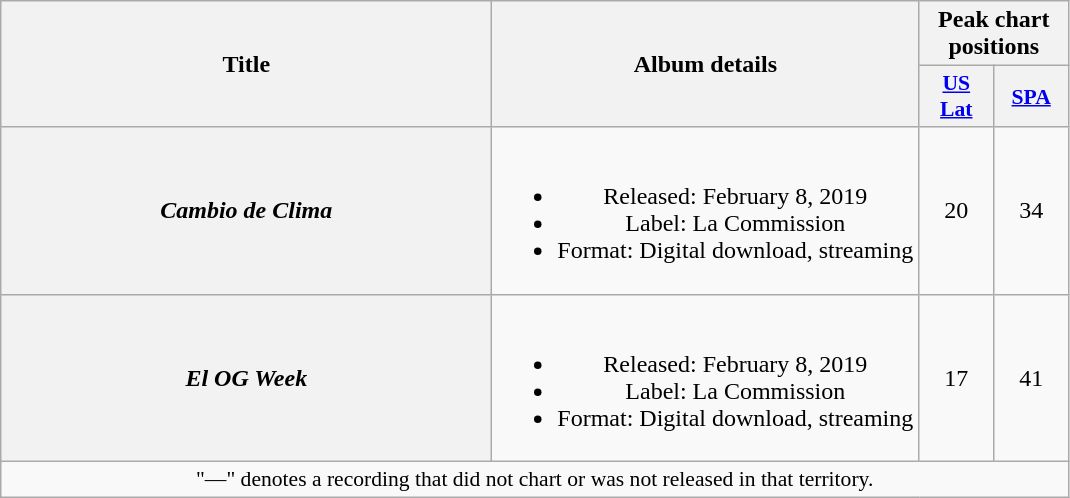<table class="wikitable plainrowheaders" style="text-align:center;">
<tr>
<th scope="col" rowspan="2" style="width:20em;">Title</th>
<th scope="col" rowspan="2">Album details</th>
<th scope="col" colspan="2">Peak chart positions</th>
</tr>
<tr>
<th scope="col" style="width:3em;font-size:90%;"><a href='#'>US<br>Lat</a><br></th>
<th scope="col" style="width:3em;font-size:90%;"><a href='#'>SPA</a><br></th>
</tr>
<tr>
<th scope="row"><em>Cambio de Clima</em><br></th>
<td><br><ul><li>Released: February 8, 2019</li><li>Label: La Commission</li><li>Format: Digital download, streaming</li></ul></td>
<td>20</td>
<td>34</td>
</tr>
<tr>
<th scope="row"><em>El OG Week</em></th>
<td><br><ul><li>Released: February 8, 2019</li><li>Label: La Commission</li><li>Format: Digital download, streaming</li></ul></td>
<td>17</td>
<td>41</td>
</tr>
<tr>
<td colspan="15" style="font-size:90%">"—" denotes a recording that did not chart or was not released in that territory.</td>
</tr>
</table>
